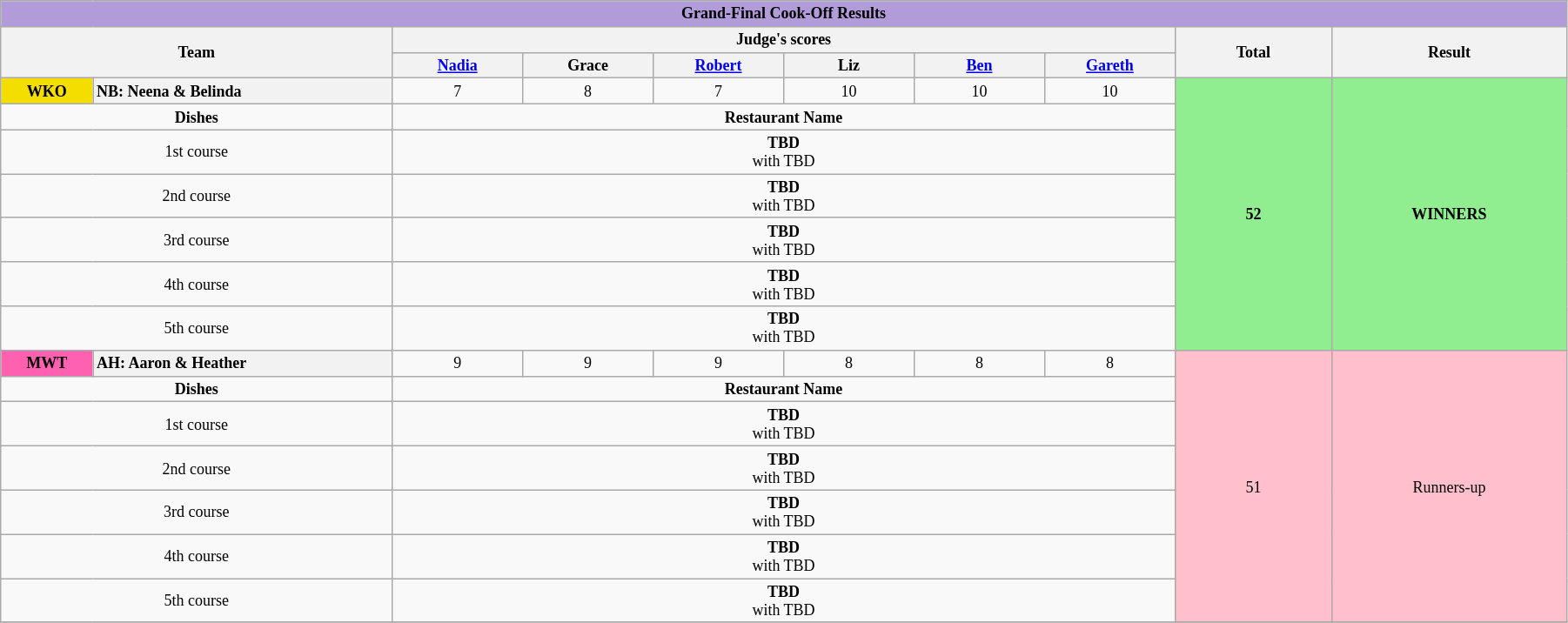<table class="wikitable" style="text-align: center; font-size: 9pt; line-height:14px; width:95%">
<tr>
<th colspan="10" style="background:#b19cd9; ">Grand-Final Cook-Off Results</th>
</tr>
<tr>
<th colspan="2" rowspan="2" style="width:25%;">Team</th>
<th colspan="6" style="width:50%;">Judge's scores</th>
<th rowspan="2" style="width:10%;">Total<br></th>
<th rowspan="2" style="width:20%;">Result</th>
</tr>
<tr>
<th style="width:40px;"><a href='#'>Nadia</a></th>
<th style="width:40px;">Grace</th>
<th style="width:40px;"><a href='#'>Robert</a></th>
<th style="width:40px;">Liz</th>
<th style="width:40px;"><a href='#'>Ben</a></th>
<th style="width:40px;"><a href='#'>Gareth</a></th>
</tr>
<tr>
<th scope="row" align="center" style="background:#F4DE00; "><strong>WKO</strong></th>
<th scope="row" style="text-align:left;">NB: Neena & Belinda</th>
<td>7</td>
<td>8</td>
<td>7</td>
<td>10</td>
<td>10</td>
<td>10</td>
<td rowspan="7" bgcolor="lightgreen"><strong>52</strong></td>
<td rowspan="7" bgcolor="lightgreen"><strong>WINNERS</strong></td>
</tr>
<tr>
<td colspan="2"><strong>Dishes</strong></td>
<td colspan="6"><strong>Restaurant</strong> <strong>Name</strong></td>
</tr>
<tr>
<td colspan="2">1st course</td>
<td colspan="6"><strong>TBD</strong><br>with TBD</td>
</tr>
<tr>
<td colspan="2">2nd course</td>
<td colspan="6"><strong>TBD</strong><br>with TBD</td>
</tr>
<tr>
<td colspan="2">3rd course</td>
<td colspan="6"><strong>TBD</strong><br>with TBD</td>
</tr>
<tr>
<td colspan="2">4th course</td>
<td colspan="6"><strong>TBD</strong><br>with TBD</td>
</tr>
<tr>
<td colspan="2">5th course</td>
<td colspan="6"><strong>TBD</strong><br>with TBD</td>
</tr>
<tr>
<th scope="row" align="left" style="background:#FF61B1; ">MWT</th>
<th scope="row" style="text-align:left;">AH: Aaron & Heather</th>
<td>9</td>
<td>9</td>
<td>9</td>
<td>8</td>
<td>8</td>
<td>8</td>
<td rowspan="7" bgcolor="pink">51</td>
<td rowspan="7" bgcolor="pink">Runners-up</td>
</tr>
<tr>
<td colspan="2"><strong>Dishes</strong></td>
<td colspan="6"><strong>Restaurant</strong> <strong>Name</strong></td>
</tr>
<tr>
<td colspan="2">1st course</td>
<td colspan="6"><strong>TBD</strong><br>with TBD</td>
</tr>
<tr>
<td colspan="2">2nd course</td>
<td colspan="6"><strong>TBD</strong><br>with TBD</td>
</tr>
<tr>
<td colspan="2">3rd course</td>
<td colspan="6"><strong>TBD</strong><br>with TBD</td>
</tr>
<tr>
<td colspan="2">4th course</td>
<td colspan="6"><strong>TBD</strong><br>with TBD</td>
</tr>
<tr>
<td colspan="2">5th course</td>
<td colspan="6"><strong>TBD</strong><br>with TBD</td>
</tr>
<tr>
</tr>
</table>
